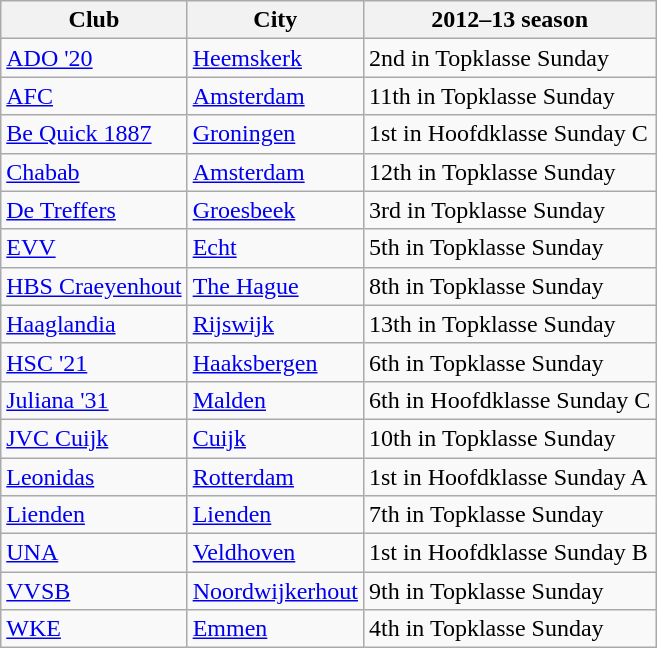<table class="wikitable">
<tr>
<th>Club</th>
<th>City</th>
<th>2012–13 season</th>
</tr>
<tr>
<td><a href='#'>ADO '20</a></td>
<td><a href='#'>Heemskerk</a></td>
<td>2nd in Topklasse Sunday</td>
</tr>
<tr>
<td><a href='#'>AFC</a></td>
<td><a href='#'>Amsterdam</a></td>
<td>11th in Topklasse Sunday</td>
</tr>
<tr>
<td><a href='#'>Be Quick 1887</a></td>
<td><a href='#'>Groningen</a></td>
<td>1st in Hoofdklasse Sunday C</td>
</tr>
<tr>
<td><a href='#'>Chabab</a></td>
<td><a href='#'>Amsterdam</a></td>
<td>12th in Topklasse Sunday</td>
</tr>
<tr>
<td><a href='#'>De Treffers</a></td>
<td><a href='#'>Groesbeek</a></td>
<td>3rd in Topklasse Sunday</td>
</tr>
<tr>
<td><a href='#'>EVV</a></td>
<td><a href='#'>Echt</a></td>
<td>5th in Topklasse Sunday</td>
</tr>
<tr>
<td><a href='#'>HBS Craeyenhout</a></td>
<td><a href='#'>The Hague</a></td>
<td>8th in Topklasse Sunday</td>
</tr>
<tr>
<td><a href='#'>Haaglandia</a></td>
<td><a href='#'>Rijswijk</a></td>
<td>13th in Topklasse Sunday</td>
</tr>
<tr>
<td><a href='#'>HSC '21</a></td>
<td><a href='#'>Haaksbergen</a></td>
<td>6th in Topklasse Sunday</td>
</tr>
<tr>
<td><a href='#'>Juliana '31</a></td>
<td><a href='#'>Malden</a></td>
<td>6th in Hoofdklasse Sunday C</td>
</tr>
<tr>
<td><a href='#'>JVC Cuijk</a></td>
<td><a href='#'>Cuijk</a></td>
<td>10th in Topklasse Sunday</td>
</tr>
<tr>
<td><a href='#'>Leonidas</a></td>
<td><a href='#'>Rotterdam</a></td>
<td>1st in Hoofdklasse Sunday A</td>
</tr>
<tr>
<td><a href='#'>Lienden</a></td>
<td><a href='#'>Lienden</a></td>
<td>7th in Topklasse Sunday</td>
</tr>
<tr>
<td><a href='#'>UNA</a></td>
<td><a href='#'>Veldhoven</a></td>
<td>1st in Hoofdklasse Sunday B</td>
</tr>
<tr>
<td><a href='#'>VVSB</a></td>
<td><a href='#'>Noordwijkerhout</a></td>
<td>9th in Topklasse Sunday</td>
</tr>
<tr>
<td><a href='#'>WKE</a></td>
<td><a href='#'>Emmen</a></td>
<td>4th in Topklasse Sunday</td>
</tr>
</table>
